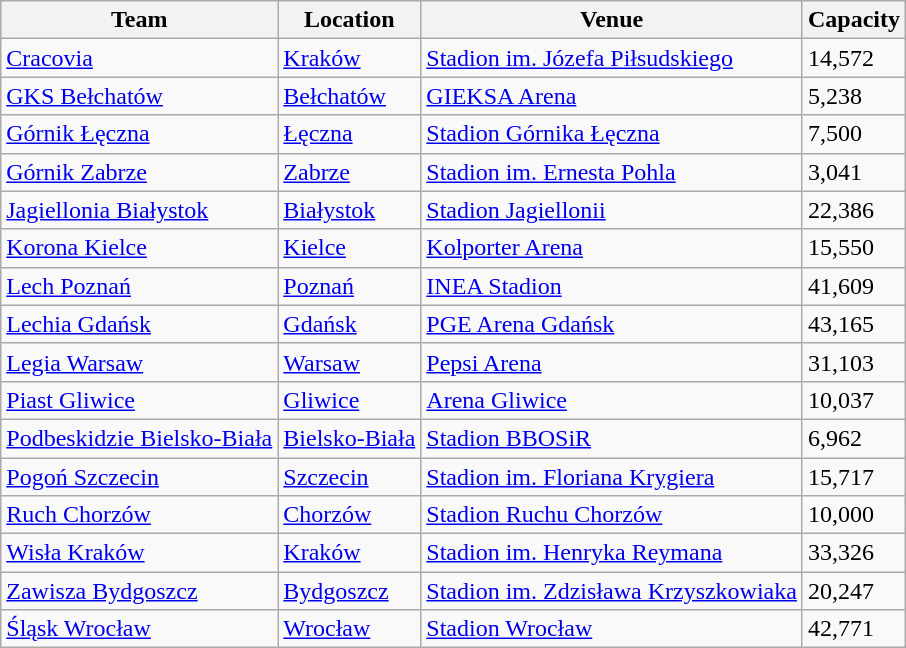<table class="wikitable sortable">
<tr>
<th>Team</th>
<th>Location</th>
<th>Venue</th>
<th>Capacity</th>
</tr>
<tr>
<td><a href='#'>Cracovia</a></td>
<td><a href='#'>Kraków</a></td>
<td><a href='#'>Stadion im. Józefa Piłsudskiego</a></td>
<td>14,572</td>
</tr>
<tr>
<td><a href='#'>GKS Bełchatów</a></td>
<td><a href='#'>Bełchatów</a></td>
<td><a href='#'>GIEKSA Arena</a></td>
<td>5,238</td>
</tr>
<tr>
<td><a href='#'>Górnik Łęczna</a></td>
<td><a href='#'>Łęczna</a></td>
<td><a href='#'>Stadion Górnika Łęczna</a></td>
<td>7,500</td>
</tr>
<tr>
<td><a href='#'>Górnik Zabrze</a></td>
<td><a href='#'>Zabrze</a></td>
<td><a href='#'>Stadion im. Ernesta Pohla</a></td>
<td>3,041</td>
</tr>
<tr>
<td><a href='#'>Jagiellonia Białystok</a></td>
<td><a href='#'>Białystok</a></td>
<td><a href='#'>Stadion Jagiellonii</a></td>
<td>22,386</td>
</tr>
<tr>
<td><a href='#'>Korona Kielce</a></td>
<td><a href='#'>Kielce</a></td>
<td><a href='#'>Kolporter Arena</a></td>
<td>15,550</td>
</tr>
<tr>
<td><a href='#'>Lech Poznań</a></td>
<td><a href='#'>Poznań</a></td>
<td><a href='#'>INEA Stadion</a></td>
<td>41,609</td>
</tr>
<tr>
<td><a href='#'>Lechia Gdańsk</a></td>
<td><a href='#'>Gdańsk</a></td>
<td><a href='#'>PGE Arena Gdańsk</a></td>
<td>43,165</td>
</tr>
<tr>
<td><a href='#'>Legia Warsaw</a></td>
<td><a href='#'>Warsaw</a></td>
<td><a href='#'>Pepsi Arena</a></td>
<td>31,103</td>
</tr>
<tr>
<td><a href='#'>Piast Gliwice</a></td>
<td><a href='#'>Gliwice</a></td>
<td><a href='#'>Arena Gliwice</a></td>
<td>10,037</td>
</tr>
<tr>
<td><a href='#'>Podbeskidzie Bielsko-Biała</a></td>
<td><a href='#'>Bielsko-Biała</a></td>
<td><a href='#'>Stadion BBOSiR</a></td>
<td>6,962</td>
</tr>
<tr>
<td><a href='#'>Pogoń Szczecin</a></td>
<td><a href='#'>Szczecin</a></td>
<td><a href='#'>Stadion im. Floriana Krygiera</a></td>
<td>15,717</td>
</tr>
<tr>
<td><a href='#'>Ruch Chorzów</a></td>
<td><a href='#'>Chorzów</a></td>
<td><a href='#'>Stadion Ruchu Chorzów</a></td>
<td>10,000</td>
</tr>
<tr>
<td><a href='#'>Wisła Kraków</a></td>
<td><a href='#'>Kraków</a></td>
<td><a href='#'>Stadion im. Henryka Reymana</a></td>
<td>33,326</td>
</tr>
<tr>
<td><a href='#'>Zawisza Bydgoszcz</a></td>
<td><a href='#'>Bydgoszcz</a></td>
<td><a href='#'>Stadion im. Zdzisława Krzyszkowiaka</a></td>
<td>20,247</td>
</tr>
<tr>
<td><a href='#'>Śląsk Wrocław</a></td>
<td><a href='#'>Wrocław</a></td>
<td><a href='#'>Stadion Wrocław</a></td>
<td>42,771</td>
</tr>
</table>
